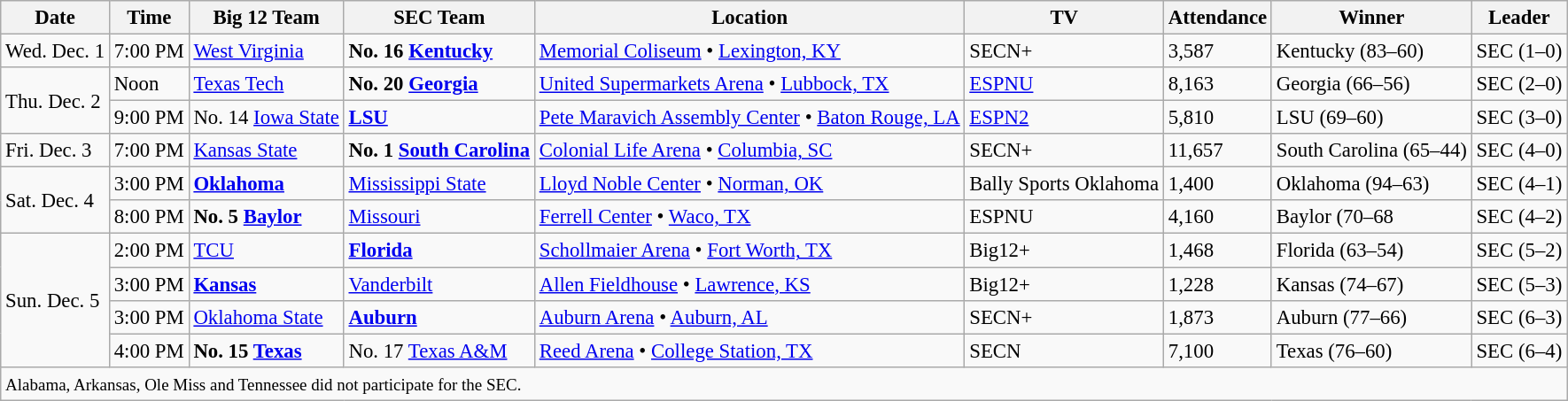<table class="wikitable" style="font-size: 95%">
<tr align="center">
<th>Date</th>
<th>Time</th>
<th>Big 12 Team</th>
<th>SEC Team</th>
<th>Location</th>
<th>TV</th>
<th>Attendance</th>
<th>Winner</th>
<th>Leader</th>
</tr>
<tr>
<td>Wed. Dec. 1</td>
<td>7:00 PM</td>
<td><a href='#'>West Virginia</a></td>
<td><strong>No. 16 <a href='#'>Kentucky</a></strong></td>
<td><a href='#'>Memorial Coliseum</a> • <a href='#'>Lexington, KY</a></td>
<td>SECN+</td>
<td>3,587</td>
<td>Kentucky (83–60)</td>
<td>SEC (1–0)</td>
</tr>
<tr>
<td rowspan=2>Thu. Dec. 2</td>
<td>Noon</td>
<td><a href='#'>Texas Tech</a></td>
<td><strong>No. 20 <a href='#'>Georgia</a></strong></td>
<td><a href='#'>United Supermarkets Arena</a> • <a href='#'>Lubbock, TX</a></td>
<td><a href='#'>ESPNU</a></td>
<td>8,163</td>
<td>Georgia (66–56)</td>
<td>SEC (2–0)</td>
</tr>
<tr>
<td>9:00 PM</td>
<td>No. 14 <a href='#'>Iowa State</a></td>
<td><strong><a href='#'>LSU</a></strong></td>
<td><a href='#'>Pete Maravich Assembly Center</a> • <a href='#'>Baton Rouge, LA</a></td>
<td><a href='#'>ESPN2</a></td>
<td>5,810</td>
<td>LSU (69–60)</td>
<td>SEC (3–0)</td>
</tr>
<tr>
<td>Fri. Dec. 3</td>
<td>7:00 PM</td>
<td><a href='#'>Kansas State</a></td>
<td><strong>No. 1 <a href='#'>South Carolina</a></strong></td>
<td><a href='#'>Colonial Life Arena</a> • <a href='#'>Columbia, SC</a></td>
<td>SECN+</td>
<td>11,657</td>
<td>South Carolina (65–44)</td>
<td>SEC (4–0)</td>
</tr>
<tr>
<td rowspan=2>Sat. Dec. 4</td>
<td>3:00 PM</td>
<td><strong><a href='#'>Oklahoma</a></strong></td>
<td><a href='#'>Mississippi State</a></td>
<td><a href='#'>Lloyd Noble Center</a> • <a href='#'>Norman, OK</a></td>
<td>Bally Sports Oklahoma</td>
<td>1,400</td>
<td>Oklahoma (94–63)</td>
<td>SEC (4–1)</td>
</tr>
<tr>
<td>8:00 PM</td>
<td><strong>No. 5 <a href='#'>Baylor</a></strong></td>
<td><a href='#'>Missouri</a></td>
<td><a href='#'>Ferrell Center</a> • <a href='#'>Waco, TX</a></td>
<td>ESPNU</td>
<td>4,160</td>
<td>Baylor (70–68</td>
<td>SEC (4–2)</td>
</tr>
<tr>
<td rowspan=4>Sun. Dec. 5</td>
<td>2:00 PM</td>
<td><a href='#'>TCU</a></td>
<td><strong><a href='#'>Florida</a></strong></td>
<td><a href='#'>Schollmaier Arena</a> • <a href='#'>Fort Worth, TX</a></td>
<td>Big12+</td>
<td>1,468</td>
<td>Florida (63–54)</td>
<td>SEC (5–2)</td>
</tr>
<tr>
<td>3:00 PM</td>
<td><strong><a href='#'>Kansas</a></strong></td>
<td><a href='#'>Vanderbilt</a></td>
<td><a href='#'>Allen Fieldhouse</a> • <a href='#'>Lawrence, KS</a></td>
<td>Big12+</td>
<td>1,228</td>
<td>Kansas (74–67)</td>
<td>SEC (5–3)</td>
</tr>
<tr>
<td>3:00 PM</td>
<td><a href='#'>Oklahoma State</a></td>
<td><strong><a href='#'>Auburn</a></strong></td>
<td><a href='#'>Auburn Arena</a> • <a href='#'>Auburn, AL</a></td>
<td>SECN+</td>
<td>1,873</td>
<td>Auburn (77–66)</td>
<td>SEC (6–3)</td>
</tr>
<tr>
<td>4:00 PM</td>
<td><strong>No. 15 <a href='#'>Texas</a></strong></td>
<td>No. 17 <a href='#'>Texas A&M</a></td>
<td><a href='#'>Reed Arena</a> • <a href='#'>College Station, TX</a></td>
<td>SECN</td>
<td>7,100</td>
<td>Texas (76–60)</td>
<td>SEC (6–4)</td>
</tr>
<tr>
<td colspan=9><small>Alabama, Arkansas, Ole Miss and Tennessee did not participate for the SEC.</small></td>
</tr>
</table>
